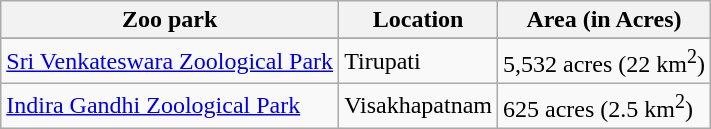<table class="wikitable">
<tr>
<th>Zoo park</th>
<th>Location</th>
<th>Area (in Acres)</th>
</tr>
<tr>
</tr>
<tr>
<td><a href='#'>Sri Venkateswara Zoological Park</a></td>
<td>Tirupati</td>
<td><span>5,532 acres (22 km<sup>2</sup>)</span></td>
</tr>
<tr>
<td><a href='#'>Indira Gandhi Zoological Park</a></td>
<td>Visakhapatnam</td>
<td><span>625 acres (2.5 km<sup>2</sup>)</span></td>
</tr>
</table>
